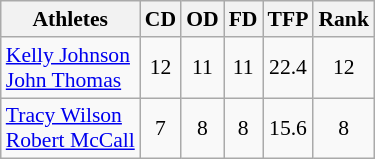<table class="wikitable" border="1" style="font-size:90%">
<tr>
<th>Athletes</th>
<th>CD</th>
<th>OD</th>
<th>FD</th>
<th>TFP</th>
<th>Rank</th>
</tr>
<tr align=center>
<td align=left><a href='#'>Kelly Johnson</a><br><a href='#'>John Thomas</a></td>
<td>12</td>
<td>11</td>
<td>11</td>
<td>22.4</td>
<td>12</td>
</tr>
<tr align=center>
<td align=left><a href='#'>Tracy Wilson</a><br><a href='#'>Robert McCall</a></td>
<td>7</td>
<td>8</td>
<td>8</td>
<td>15.6</td>
<td>8</td>
</tr>
</table>
